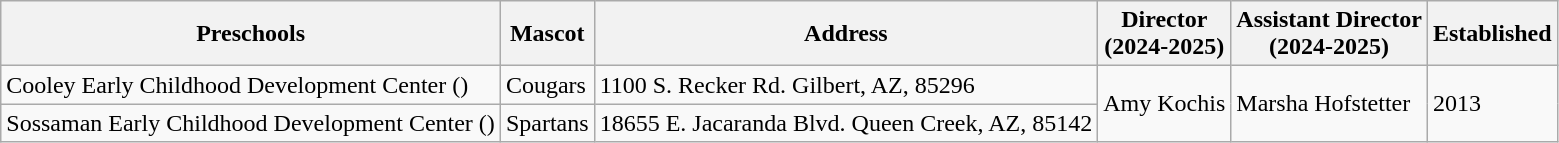<table class="wikitable">
<tr>
<th>Preschools</th>
<th>Mascot</th>
<th>Address</th>
<th>Director <br> (2024-2025)</th>
<th>Assistant Director <br> (2024-2025)</th>
<th>Established</th>
</tr>
<tr>
<td>Cooley Early Childhood Development Center ()</td>
<td>Cougars</td>
<td>1100 S. Recker Rd. Gilbert, AZ, 85296</td>
<td rowspan="2">Amy Kochis</td>
<td rowspan="2">Marsha Hofstetter</td>
<td rowspan="2">2013</td>
</tr>
<tr>
<td>Sossaman Early Childhood Development Center ()</td>
<td>Spartans</td>
<td>18655 E. Jacaranda Blvd. Queen Creek, AZ, 85142</td>
</tr>
</table>
